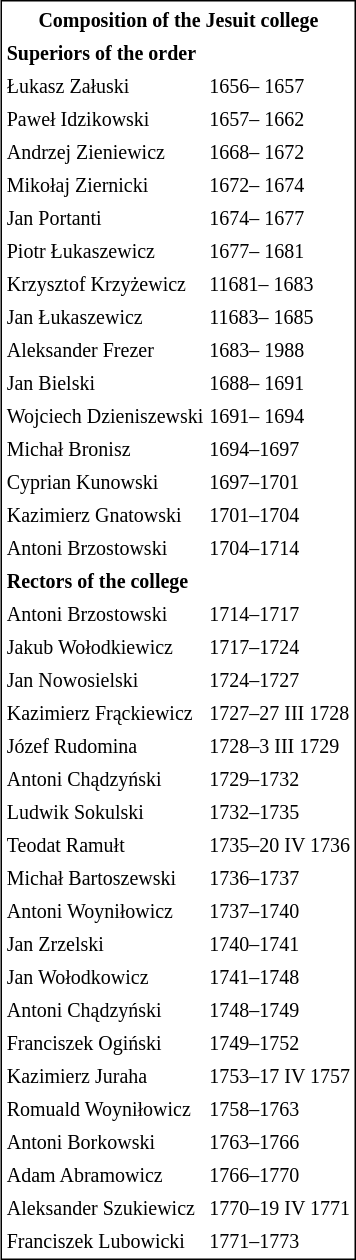<table align="right" style="border: 1px black solid; margin-left:1em; text-align: left;">
<tr>
<td colspan="2" align="center"><small><strong>Composition of the Jesuit college</strong></small></td>
</tr>
<tr>
<td colspan="2"><strong><small>Superiors of the order</small></strong></td>
</tr>
<tr>
<td><small>Łukasz Załuski</small></td>
<td><small>1656– 1657</small></td>
</tr>
<tr>
<td><small>Paweł Idzikowski</small></td>
<td><small>1657– 1662</small></td>
</tr>
<tr>
<td><small>Andrzej Zieniewicz</small></td>
<td><small>1668– 1672</small></td>
</tr>
<tr>
<td><small>Mikołaj Ziernicki</small></td>
<td><small>1672– 1674</small></td>
</tr>
<tr>
<td><small>Jan Portanti</small></td>
<td><small>1674– 1677</small></td>
</tr>
<tr>
<td><small>Piotr Łukaszewicz</small></td>
<td><small>1677– 1681</small></td>
</tr>
<tr>
<td><small>Krzysztof Krzyżewicz</small></td>
<td><small>11681– 1683</small></td>
</tr>
<tr>
<td><small>Jan Łukaszewicz</small></td>
<td><small>11683– 1685</small></td>
</tr>
<tr>
<td><small>Aleksander Frezer</small></td>
<td><small>1683– 1988</small></td>
</tr>
<tr>
<td><small>Jan Bielski</small></td>
<td><small>1688– 1691</small></td>
</tr>
<tr>
<td><small>Wojciech Dzieniszewski</small></td>
<td><small>1691– 1694</small></td>
</tr>
<tr>
<td><small>Michał Bronisz</small></td>
<td><small>1694–1697</small></td>
</tr>
<tr>
<td><small>Cyprian Kunowski</small></td>
<td><small>1697–1701</small></td>
</tr>
<tr>
<td><small>Kazimierz Gnatowski</small></td>
<td><small>1701–1704</small></td>
</tr>
<tr>
<td><small>Antoni Brzostowski</small></td>
<td><small>1704–1714</small></td>
</tr>
<tr>
<td colspan="2"><strong><small>Rectors of the college</small></strong></td>
</tr>
<tr>
<td><small>Antoni Brzostowski</small></td>
<td><small>1714–1717</small></td>
</tr>
<tr>
<td><small>Jakub Wołodkiewicz</small></td>
<td><small>1717–1724</small></td>
</tr>
<tr>
<td><small>Jan Nowosielski</small></td>
<td><small>1724–1727</small></td>
</tr>
<tr>
<td><small>Kazimierz Frąckiewicz</small></td>
<td><small>1727–27 III 1728</small></td>
</tr>
<tr>
<td><small>Józef Rudomina</small></td>
<td><small>1728–3 III 1729</small></td>
</tr>
<tr>
<td><small>Antoni Chądzyński</small></td>
<td><small>1729–1732</small></td>
</tr>
<tr>
<td><small>Ludwik Sokulski</small></td>
<td><small>1732–1735</small></td>
</tr>
<tr>
<td><small>Teodat Ramułt</small></td>
<td><small>1735–20 IV 1736</small></td>
</tr>
<tr>
<td><small>Michał Bartoszewski</small></td>
<td><small>1736–1737</small></td>
</tr>
<tr>
<td><small>Antoni Woyniłowicz</small></td>
<td><small>1737–1740</small></td>
</tr>
<tr>
<td><small>Jan Zrzelski</small></td>
<td><small>1740–1741</small></td>
</tr>
<tr>
<td><small>Jan Wołodkowicz</small></td>
<td><small>1741–1748</small></td>
</tr>
<tr>
<td><small>Antoni Chądzyński</small></td>
<td><small>1748–1749</small></td>
</tr>
<tr>
<td><small>Franciszek Ogiński</small></td>
<td><small>1749–1752</small></td>
</tr>
<tr>
<td><small>Kazimierz Juraha</small></td>
<td><small>1753–17 IV 1757</small></td>
</tr>
<tr>
<td><small>Romuald Woyniłowicz</small></td>
<td><small>1758–1763</small></td>
</tr>
<tr>
<td><small>Antoni Borkowski</small></td>
<td><small>1763–1766</small></td>
</tr>
<tr>
<td><small>Adam Abramowicz</small></td>
<td><small>1766–1770</small></td>
</tr>
<tr>
<td><small>Aleksander Szukiewicz</small></td>
<td><small>1770–19 IV 1771</small></td>
</tr>
<tr>
<td><small>Franciszek Lubowicki</small></td>
<td><small>1771–1773</small></td>
</tr>
</table>
